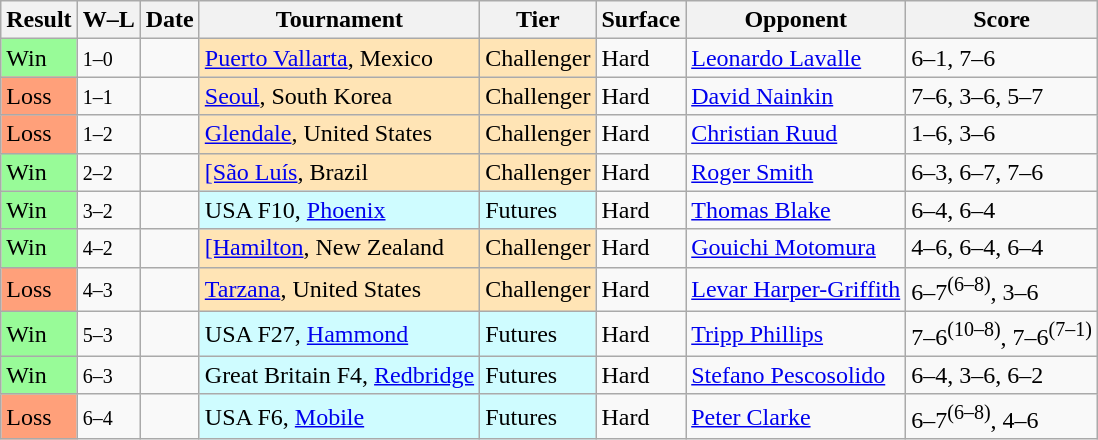<table class="sortable wikitable">
<tr>
<th>Result</th>
<th class="unsortable">W–L</th>
<th>Date</th>
<th>Tournament</th>
<th>Tier</th>
<th>Surface</th>
<th>Opponent</th>
<th class="unsortable">Score</th>
</tr>
<tr>
<td bgcolor=98FB98>Win</td>
<td><small>1–0</small></td>
<td></td>
<td style="background:moccasin;"><a href='#'>Puerto Vallarta</a>, Mexico</td>
<td style="background:moccasin;">Challenger</td>
<td>Hard</td>
<td> <a href='#'>Leonardo Lavalle</a></td>
<td>6–1, 7–6</td>
</tr>
<tr>
<td bgcolor=FFA07A>Loss</td>
<td><small>1–1</small></td>
<td></td>
<td style="background:moccasin;"><a href='#'>Seoul</a>, South Korea</td>
<td style="background:moccasin;">Challenger</td>
<td>Hard</td>
<td> <a href='#'>David Nainkin</a></td>
<td>7–6, 3–6, 5–7</td>
</tr>
<tr>
<td bgcolor=FFA07A>Loss</td>
<td><small>1–2</small></td>
<td></td>
<td style="background:moccasin;"><a href='#'>Glendale</a>, United States</td>
<td style="background:moccasin;">Challenger</td>
<td>Hard</td>
<td> <a href='#'>Christian Ruud</a></td>
<td>1–6, 3–6</td>
</tr>
<tr>
<td bgcolor=98FB98>Win</td>
<td><small>2–2</small></td>
<td></td>
<td style="background:moccasin;"><a href='#'>[São Luís</a>, Brazil</td>
<td style="background:moccasin;">Challenger</td>
<td>Hard</td>
<td> <a href='#'>Roger Smith</a></td>
<td>6–3, 6–7, 7–6</td>
</tr>
<tr>
<td bgcolor=98FB98>Win</td>
<td><small>3–2</small></td>
<td></td>
<td style="background:#cffcff;">USA F10, <a href='#'>Phoenix</a></td>
<td style="background:#cffcff;">Futures</td>
<td>Hard</td>
<td> <a href='#'>Thomas Blake</a></td>
<td>6–4, 6–4</td>
</tr>
<tr>
<td bgcolor=98FB98>Win</td>
<td><small>4–2</small></td>
<td></td>
<td style="background:moccasin;"><a href='#'>[Hamilton</a>, New Zealand</td>
<td style="background:moccasin;">Challenger</td>
<td>Hard</td>
<td> <a href='#'>Gouichi Motomura</a></td>
<td>4–6, 6–4, 6–4</td>
</tr>
<tr>
<td bgcolor=FFA07A>Loss</td>
<td><small>4–3</small></td>
<td></td>
<td style="background:moccasin;"><a href='#'>Tarzana</a>, United States</td>
<td style="background:moccasin;">Challenger</td>
<td>Hard</td>
<td> <a href='#'>Levar Harper-Griffith</a></td>
<td>6–7<sup>(6–8)</sup>, 3–6</td>
</tr>
<tr>
<td bgcolor=98FB98>Win</td>
<td><small>5–3</small></td>
<td></td>
<td style="background:#cffcff;">USA F27, <a href='#'>Hammond</a></td>
<td style="background:#cffcff;">Futures</td>
<td>Hard</td>
<td> <a href='#'>Tripp Phillips</a></td>
<td>7–6<sup>(10–8)</sup>, 7–6<sup>(7–1)</sup></td>
</tr>
<tr>
<td bgcolor=98FB98>Win</td>
<td><small>6–3</small></td>
<td></td>
<td style="background:#cffcff;">Great Britain F4, <a href='#'>Redbridge</a></td>
<td style="background:#cffcff;">Futures</td>
<td>Hard</td>
<td> <a href='#'>Stefano Pescosolido</a></td>
<td>6–4, 3–6, 6–2</td>
</tr>
<tr>
<td bgcolor=FFA07A>Loss</td>
<td><small>6–4</small></td>
<td></td>
<td style="background:#cffcff;">USA F6, <a href='#'>Mobile</a></td>
<td style="background:#cffcff;">Futures</td>
<td>Hard</td>
<td> <a href='#'>Peter Clarke</a></td>
<td>6–7<sup>(6–8)</sup>, 4–6</td>
</tr>
</table>
